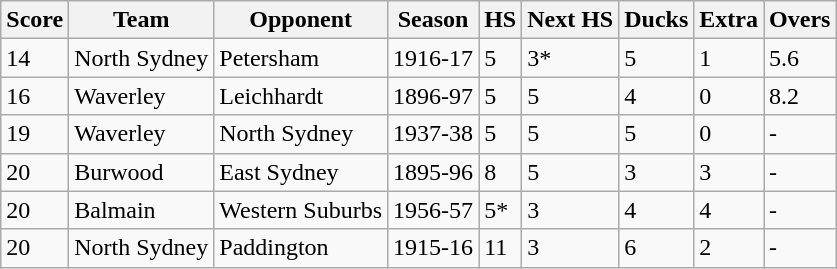<table class="wikitable">
<tr>
<th>Score</th>
<th>Team</th>
<th>Opponent</th>
<th>Season</th>
<th>HS</th>
<th>Next HS</th>
<th>Ducks</th>
<th>Extra</th>
<th>Overs</th>
</tr>
<tr>
<td>14</td>
<td>North Sydney</td>
<td>Petersham</td>
<td>1916-17</td>
<td>5</td>
<td>3*</td>
<td>5</td>
<td>1</td>
<td>5.6</td>
</tr>
<tr>
<td>16</td>
<td>Waverley</td>
<td>Leichhardt</td>
<td>1896-97</td>
<td>5</td>
<td>5</td>
<td>4</td>
<td>0</td>
<td>8.2</td>
</tr>
<tr>
<td>19</td>
<td>Waverley</td>
<td>North Sydney</td>
<td>1937-38</td>
<td>5</td>
<td>5</td>
<td>5</td>
<td>0</td>
<td>-</td>
</tr>
<tr>
<td>20</td>
<td>Burwood</td>
<td>East Sydney</td>
<td>1895-96</td>
<td>8</td>
<td>5</td>
<td>3</td>
<td>3</td>
<td>-</td>
</tr>
<tr>
<td>20</td>
<td>Balmain</td>
<td>Western Suburbs</td>
<td>1956-57</td>
<td>5*</td>
<td>3</td>
<td>4</td>
<td>4</td>
<td>-</td>
</tr>
<tr>
<td>20</td>
<td>North Sydney</td>
<td>Paddington</td>
<td>1915-16</td>
<td>11</td>
<td>3</td>
<td>6</td>
<td>2</td>
<td>-</td>
</tr>
</table>
